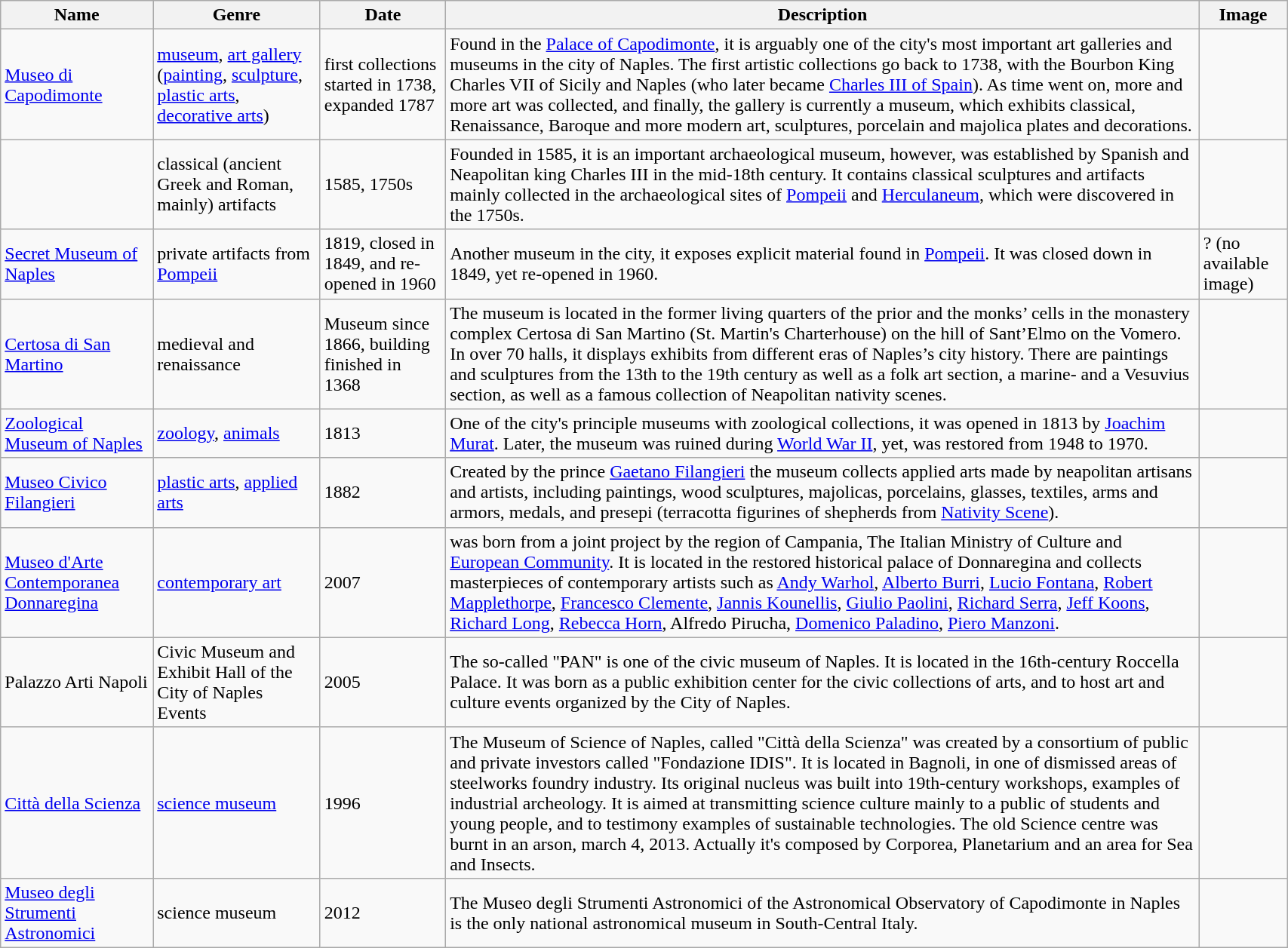<table class="wikitable" width="90%">
<tr>
<th>Name</th>
<th>Genre</th>
<th>Date</th>
<th>Description</th>
<th>Image</th>
</tr>
<tr>
<td><a href='#'>Museo di Capodimonte</a></td>
<td><a href='#'>museum</a>, <a href='#'>art gallery</a> (<a href='#'>painting</a>, <a href='#'>sculpture</a>, <a href='#'>plastic arts</a>, <a href='#'>decorative arts</a>)</td>
<td>first collections started in 1738, expanded 1787</td>
<td>Found in the <a href='#'>Palace of Capodimonte</a>, it is arguably one of the city's most important art galleries and museums in the city of Naples. The first artistic collections go back to 1738, with the Bourbon King Charles VII of Sicily and Naples (who later became <a href='#'>Charles III of Spain</a>). As time went on, more and more art was collected, and finally, the gallery is currently a museum, which exhibits classical, Renaissance, Baroque and more modern art, sculptures, porcelain and majolica plates and decorations.</td>
<td></td>
</tr>
<tr>
<td></td>
<td>classical (ancient Greek and Roman, mainly) artifacts</td>
<td>1585, 1750s</td>
<td>Founded in 1585, it is an important archaeological museum, however, was established by Spanish and Neapolitan king Charles III in the mid-18th century. It contains classical sculptures and artifacts mainly collected in the archaeological sites of <a href='#'>Pompeii</a> and <a href='#'>Herculaneum</a>, which were discovered in the 1750s.</td>
<td></td>
</tr>
<tr>
<td><a href='#'>Secret Museum of Naples</a></td>
<td>private artifacts from <a href='#'>Pompeii</a></td>
<td>1819, closed in 1849, and re-opened in 1960</td>
<td>Another museum in the city, it exposes explicit material found in <a href='#'>Pompeii</a>. It was closed down in 1849, yet re-opened in 1960.</td>
<td>? (no available image)</td>
</tr>
<tr>
<td><a href='#'>Certosa di San Martino</a></td>
<td>medieval and renaissance</td>
<td>Museum since 1866, building finished in 1368</td>
<td>The museum is located in the former living quarters of the prior and the monks’ cells in the monastery complex Certosa di San Martino (St. Martin's Charterhouse) on the hill of Sant’Elmo on the Vomero. In over 70 halls, it displays exhibits from different eras of Naples’s city history. There are paintings and sculptures from the 13th to the 19th century as well as a folk art section, a marine- and a Vesuvius section, as well as a famous collection of Neapolitan nativity scenes.</td>
<td></td>
</tr>
<tr>
<td><a href='#'>Zoological Museum of Naples</a></td>
<td><a href='#'>zoology</a>, <a href='#'>animals</a></td>
<td>1813</td>
<td>One of the city's principle museums with zoological collections, it was opened in 1813 by <a href='#'>Joachim Murat</a>. Later, the museum was ruined during <a href='#'>World War II</a>, yet, was restored from 1948 to 1970.</td>
<td></td>
</tr>
<tr>
<td><a href='#'>Museo Civico Filangieri</a></td>
<td><a href='#'>plastic arts</a>, <a href='#'>applied arts</a></td>
<td>1882</td>
<td>Created by the prince <a href='#'>Gaetano Filangieri</a> the museum collects applied arts made by neapolitan artisans and artists, including paintings, wood sculptures, majolicas, porcelains, glasses, textiles, arms and armors, medals, and presepi (terracotta figurines of shepherds from <a href='#'>Nativity Scene</a>).</td>
<td></td>
</tr>
<tr>
<td><a href='#'>Museo d'Arte Contemporanea Donnaregina</a></td>
<td><a href='#'>contemporary art</a></td>
<td>2007</td>
<td>was born from a joint project by the region of Campania, The Italian Ministry of Culture and <a href='#'>European Community</a>. It is located in the restored historical palace of Donnaregina and collects masterpieces of contemporary artists such as <a href='#'>Andy Warhol</a>, <a href='#'>Alberto Burri</a>, <a href='#'>Lucio Fontana</a>, <a href='#'>Robert Mapplethorpe</a>, <a href='#'>Francesco Clemente</a>, <a href='#'>Jannis Kounellis</a>, <a href='#'>Giulio Paolini</a>, <a href='#'>Richard Serra</a>, <a href='#'>Jeff Koons</a>, <a href='#'>Richard Long</a>, <a href='#'>Rebecca Horn</a>, Alfredo Pirucha, <a href='#'>Domenico Paladino</a>, <a href='#'>Piero Manzoni</a>.</td>
<td></td>
</tr>
<tr>
<td>Palazzo Arti Napoli</td>
<td>Civic Museum and Exhibit Hall of the City of Naples Events</td>
<td>2005</td>
<td>The so-called "PAN" is one of the civic museum of Naples. It is located in the 16th-century Roccella Palace. It was born as a public exhibition center for the civic collections of arts, and to host art and culture events organized by the City of Naples.</td>
<td></td>
</tr>
<tr>
<td><a href='#'>Città della Scienza</a></td>
<td><a href='#'>science museum</a></td>
<td>1996</td>
<td>The Museum of Science of Naples, called "Città della Scienza" was created by a consortium of public and private investors called "Fondazione IDIS". It is located in Bagnoli, in one of dismissed areas of steelworks foundry industry. Its original nucleus was built into 19th-century workshops, examples of industrial archeology. It is aimed at transmitting science culture mainly to a public of students and young people, and to testimony examples of sustainable technologies. The old Science centre was burnt in an arson, march 4, 2013. Actually it's composed by Corporea, Planetarium and an area for Sea and Insects.</td>
<td></td>
</tr>
<tr>
<td><a href='#'>Museo degli Strumenti Astronomici</a></td>
<td>science museum</td>
<td>2012</td>
<td>The Museo degli Strumenti Astronomici of the Astronomical Observatory of Capodimonte in Naples is the only national astronomical museum in South-Central Italy.</td>
<td></td>
</tr>
</table>
